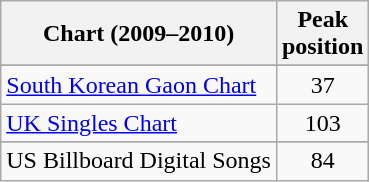<table class="wikitable sortable">
<tr>
<th>Chart (2009–2010)</th>
<th>Peak<br>position</th>
</tr>
<tr>
</tr>
<tr>
</tr>
<tr>
</tr>
<tr>
<td><a href='#'>South Korean Gaon Chart</a></td>
<td style="text-align:center;">37</td>
</tr>
<tr>
<td><a href='#'>UK Singles Chart</a></td>
<td style="text-align:center;">103</td>
</tr>
<tr>
</tr>
<tr>
<td>US Billboard Digital Songs </td>
<td style="text-align:center;">84</td>
</tr>
</table>
